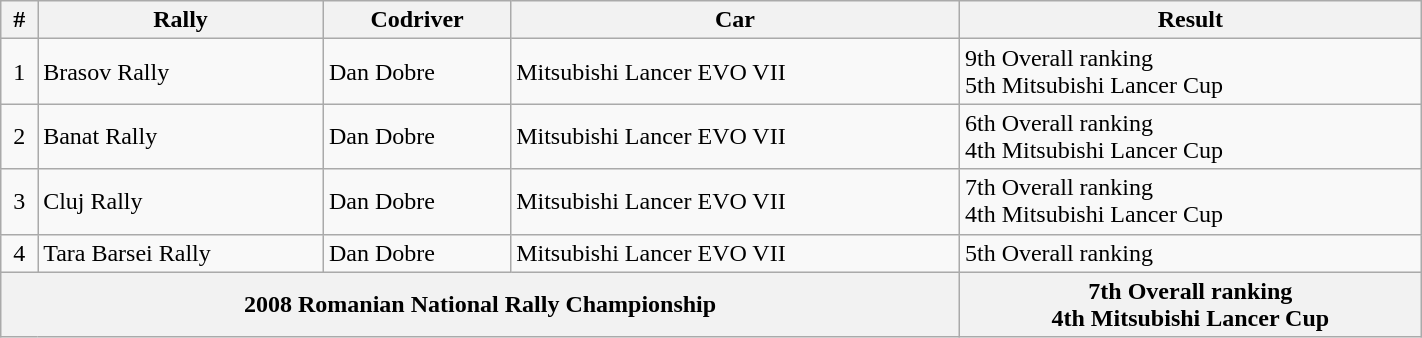<table class="wikitable" width="75%">
<tr>
<th>#</th>
<th>Rally</th>
<th>Codriver</th>
<th>Car</th>
<th>Result</th>
</tr>
<tr>
<td align="center">1</td>
<td>Brasov Rally</td>
<td>Dan Dobre</td>
<td>Mitsubishi Lancer EVO VII</td>
<td>9th Overall ranking <br> 5th Mitsubishi Lancer Cup</td>
</tr>
<tr>
<td align="center">2</td>
<td>Banat Rally</td>
<td>Dan Dobre</td>
<td>Mitsubishi Lancer EVO VII</td>
<td>6th Overall ranking <br> 4th Mitsubishi Lancer Cup</td>
</tr>
<tr>
<td align="center">3</td>
<td>Cluj Rally</td>
<td>Dan Dobre</td>
<td>Mitsubishi Lancer EVO VII</td>
<td>7th Overall ranking <br> 4th Mitsubishi Lancer Cup</td>
</tr>
<tr>
<td align="center">4</td>
<td>Tara Barsei Rally</td>
<td>Dan Dobre</td>
<td>Mitsubishi Lancer EVO VII</td>
<td>5th Overall ranking</td>
</tr>
<tr>
<th scope="row" colspan=4>2008 Romanian National Rally Championship</th>
<th>7th Overall ranking <br> 4th Mitsubishi Lancer Cup</th>
</tr>
</table>
